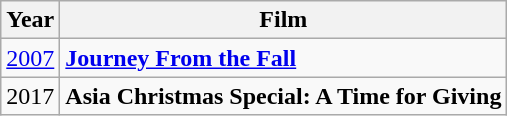<table class="wikitable" border="1">
<tr>
<th>Year</th>
<th>Film</th>
</tr>
<tr>
<td><a href='#'>2007</a></td>
<td><strong><a href='#'>Journey From the Fall</a></strong></td>
</tr>
<tr>
<td>2017</td>
<td><strong>Asia Christmas Special: A Time for Giving</strong></td>
</tr>
</table>
